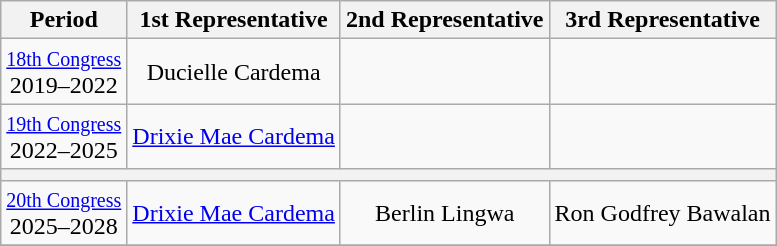<table class="wikitable"; style="text-align:center">
<tr>
<th>Period</th>
<th>1st Representative</th>
<th>2nd Representative</th>
<th>3rd Representative</th>
</tr>
<tr>
<td><small><a href='#'>18th Congress</a></small><br>2019–2022</td>
<td style="text-align: center;">Ducielle Cardema</td>
<td></td>
<td></td>
</tr>
<tr>
<td style="text-align: center;"><small><a href='#'>19th Congress</a></small><br>2022–2025</td>
<td><a href='#'>Drixie Mae Cardema</a></td>
<td></td>
<td></td>
</tr>
<tr>
<th colspan=4></th>
</tr>
<tr>
<td><small><a href='#'>20th Congress</a></small><br>2025–2028<br></td>
<td><a href='#'>Drixie Mae Cardema</a></td>
<td>Berlin Lingwa</td>
<td>Ron Godfrey Bawalan</td>
</tr>
<tr>
</tr>
</table>
